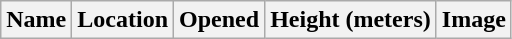<table class="wikitable sortable">
<tr>
<th>Name</th>
<th>Location</th>
<th>Opened</th>
<th>Height (meters)</th>
<th>Image<br>
















































</th>
</tr>
</table>
